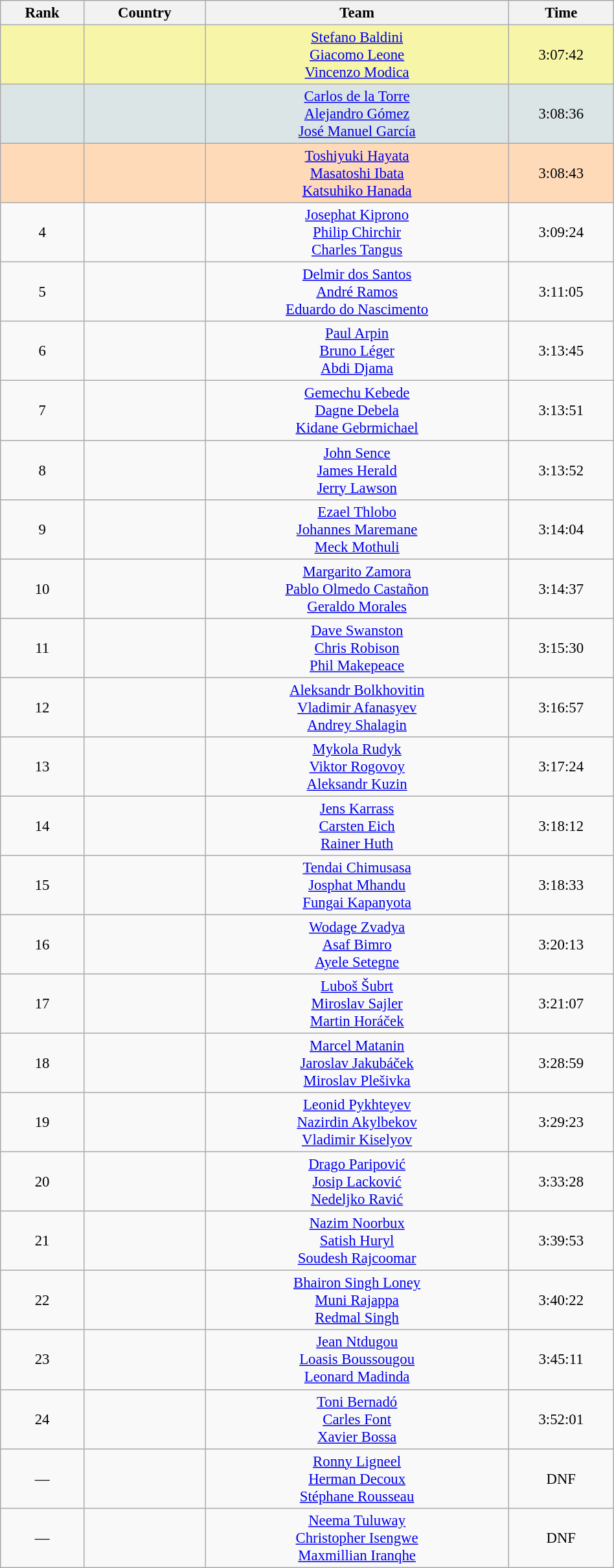<table class="wikitable sortable" style=" text-align:center; font-size:95%;" width="50%">
<tr>
<th>Rank</th>
<th>Country</th>
<th>Team</th>
<th>Time</th>
</tr>
<tr bgcolor="#F7F6A8">
<td align=center></td>
<td align=left></td>
<td><a href='#'>Stefano Baldini</a><br><a href='#'>Giacomo Leone</a><br><a href='#'>Vincenzo Modica</a></td>
<td>3:07:42</td>
</tr>
<tr bgcolor="#DCE5E5">
<td align=center></td>
<td align=left></td>
<td><a href='#'>Carlos de la Torre</a><br><a href='#'>Alejandro Gómez</a><br><a href='#'>José Manuel García</a></td>
<td>3:08:36</td>
</tr>
<tr bgcolor="#FFDAB9">
<td align=center></td>
<td align=left></td>
<td><a href='#'>Toshiyuki Hayata</a><br><a href='#'>Masatoshi Ibata</a><br><a href='#'>Katsuhiko Hanada</a></td>
<td>3:08:43</td>
</tr>
<tr>
<td align=center>4</td>
<td align=left></td>
<td><a href='#'>Josephat Kiprono</a><br><a href='#'>Philip Chirchir</a><br><a href='#'>Charles Tangus</a></td>
<td>3:09:24</td>
</tr>
<tr>
<td align=center>5</td>
<td align=left></td>
<td><a href='#'>Delmir dos Santos</a><br><a href='#'>André Ramos</a><br><a href='#'>Eduardo do Nascimento</a></td>
<td>3:11:05</td>
</tr>
<tr>
<td align=center>6</td>
<td align=left></td>
<td><a href='#'>Paul Arpin</a><br><a href='#'>Bruno Léger</a><br><a href='#'>Abdi Djama</a></td>
<td>3:13:45</td>
</tr>
<tr>
<td align=center>7</td>
<td align=left></td>
<td><a href='#'>Gemechu Kebede</a><br><a href='#'>Dagne Debela</a><br><a href='#'>Kidane Gebrmichael</a></td>
<td>3:13:51</td>
</tr>
<tr>
<td align=center>8</td>
<td align=left></td>
<td><a href='#'>John Sence</a><br><a href='#'>James Herald</a><br><a href='#'>Jerry Lawson</a></td>
<td>3:13:52</td>
</tr>
<tr>
<td align=center>9</td>
<td align=left></td>
<td><a href='#'>Ezael Thlobo</a><br><a href='#'>Johannes Maremane</a><br><a href='#'>Meck Mothuli</a></td>
<td>3:14:04</td>
</tr>
<tr>
<td align=center>10</td>
<td align=left></td>
<td><a href='#'>Margarito Zamora</a><br><a href='#'>Pablo Olmedo Castañon</a><br><a href='#'>Geraldo Morales</a></td>
<td>3:14:37</td>
</tr>
<tr>
<td align=center>11</td>
<td align=left></td>
<td><a href='#'>Dave Swanston</a><br><a href='#'>Chris Robison</a><br><a href='#'>Phil Makepeace</a></td>
<td>3:15:30</td>
</tr>
<tr>
<td align=center>12</td>
<td align=left></td>
<td><a href='#'>Aleksandr Bolkhovitin</a><br><a href='#'>Vladimir Afanasyev</a><br><a href='#'>Andrey Shalagin</a></td>
<td>3:16:57</td>
</tr>
<tr>
<td align=center>13</td>
<td align=left></td>
<td><a href='#'>Mykola Rudyk</a><br><a href='#'>Viktor Rogovoy</a><br><a href='#'>Aleksandr Kuzin</a></td>
<td>3:17:24</td>
</tr>
<tr>
<td align=center>14</td>
<td align=left></td>
<td><a href='#'>Jens Karrass</a><br><a href='#'>Carsten Eich</a><br><a href='#'>Rainer Huth</a></td>
<td>3:18:12</td>
</tr>
<tr>
<td align=center>15</td>
<td align=left></td>
<td><a href='#'>Tendai Chimusasa</a><br><a href='#'>Josphat Mhandu</a><br><a href='#'>Fungai Kapanyota</a></td>
<td>3:18:33</td>
</tr>
<tr>
<td align=center>16</td>
<td align=left></td>
<td><a href='#'>Wodage Zvadya</a><br><a href='#'>Asaf Bimro</a><br><a href='#'>Ayele Setegne</a></td>
<td>3:20:13</td>
</tr>
<tr>
<td align=center>17</td>
<td align=left></td>
<td><a href='#'>Luboš Šubrt</a><br><a href='#'>Miroslav Sajler</a><br><a href='#'>Martin Horáček</a></td>
<td>3:21:07</td>
</tr>
<tr>
<td align=center>18</td>
<td align=left></td>
<td><a href='#'>Marcel Matanin</a><br><a href='#'>Jaroslav Jakubáček</a><br><a href='#'>Miroslav Plešivka</a></td>
<td>3:28:59</td>
</tr>
<tr>
<td align=center>19</td>
<td align=left></td>
<td><a href='#'>Leonid Pykhteyev</a><br><a href='#'>Nazirdin Akylbekov</a><br><a href='#'>Vladimir Kiselyov</a></td>
<td>3:29:23</td>
</tr>
<tr>
<td align=center>20</td>
<td align=left></td>
<td><a href='#'>Drago Paripović</a><br><a href='#'>Josip Lacković</a><br><a href='#'>Nedeljko Ravić</a></td>
<td>3:33:28</td>
</tr>
<tr>
<td align=center>21</td>
<td align=left></td>
<td><a href='#'>Nazim Noorbux</a><br><a href='#'>Satish Huryl</a><br><a href='#'>Soudesh Rajcoomar</a></td>
<td>3:39:53</td>
</tr>
<tr>
<td align=center>22</td>
<td align=left></td>
<td><a href='#'>Bhairon Singh Loney</a><br><a href='#'>Muni Rajappa</a><br><a href='#'>Redmal Singh</a></td>
<td>3:40:22</td>
</tr>
<tr>
<td align=center>23</td>
<td align=left></td>
<td><a href='#'>Jean Ntdugou</a><br><a href='#'>Loasis Boussougou</a><br><a href='#'>Leonard Madinda</a></td>
<td>3:45:11</td>
</tr>
<tr>
<td align=center>24</td>
<td align=left></td>
<td><a href='#'>Toni Bernadó</a><br><a href='#'>Carles Font</a><br><a href='#'>Xavier Bossa</a></td>
<td>3:52:01</td>
</tr>
<tr>
<td align=center>—</td>
<td align=left></td>
<td><a href='#'>Ronny Ligneel</a><br><a href='#'>Herman Decoux</a><br><a href='#'>Stéphane Rousseau</a></td>
<td>DNF</td>
</tr>
<tr>
<td align=center>—</td>
<td align=left></td>
<td><a href='#'>Neema Tuluway</a><br><a href='#'>Christopher Isengwe</a><br><a href='#'>Maxmillian Iranqhe</a></td>
<td>DNF</td>
</tr>
</table>
